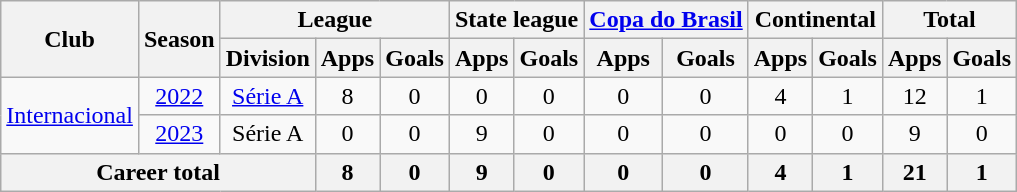<table class="wikitable" style="text-align:center">
<tr>
<th rowspan="2">Club</th>
<th rowspan="2">Season</th>
<th colspan="3">League</th>
<th colspan="2">State league</th>
<th colspan="2"><a href='#'>Copa do Brasil</a></th>
<th colspan="2">Continental</th>
<th colspan="2">Total</th>
</tr>
<tr>
<th>Division</th>
<th>Apps</th>
<th>Goals</th>
<th>Apps</th>
<th>Goals</th>
<th>Apps</th>
<th>Goals</th>
<th>Apps</th>
<th>Goals</th>
<th>Apps</th>
<th>Goals</th>
</tr>
<tr>
<td rowspan="2"><a href='#'>Internacional</a></td>
<td><a href='#'>2022</a></td>
<td><a href='#'>Série A</a></td>
<td>8</td>
<td>0</td>
<td>0</td>
<td>0</td>
<td>0</td>
<td>0</td>
<td>4</td>
<td>1</td>
<td>12</td>
<td>1</td>
</tr>
<tr>
<td><a href='#'>2023</a></td>
<td>Série A</td>
<td>0</td>
<td>0</td>
<td>9</td>
<td>0</td>
<td>0</td>
<td>0</td>
<td>0</td>
<td>0</td>
<td>9</td>
<td>0</td>
</tr>
<tr>
<th colspan="3">Career total</th>
<th>8</th>
<th>0</th>
<th>9</th>
<th>0</th>
<th>0</th>
<th>0</th>
<th>4</th>
<th>1</th>
<th>21</th>
<th>1</th>
</tr>
</table>
